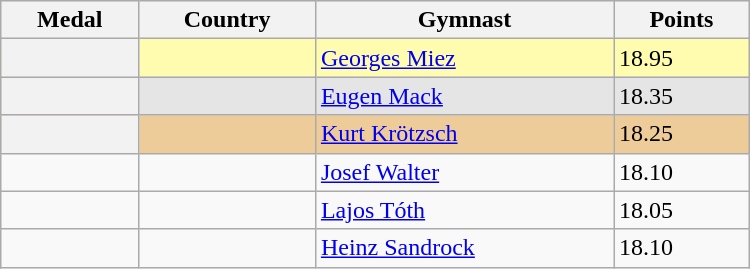<table class="wikitable" width=500>
<tr bgcolor="#efefef">
<th>Medal</th>
<th>Country</th>
<th>Gymnast</th>
<th>Points</th>
</tr>
<tr style="background:#fffcaf;">
<th></th>
<td></td>
<td><a href='#'>Georges Miez</a></td>
<td>18.95</td>
</tr>
<tr style="background:#e5e5e5;">
<th></th>
<td></td>
<td><a href='#'>Eugen Mack</a></td>
<td>18.35</td>
</tr>
<tr style="background:#ec9;">
<th></th>
<td></td>
<td><a href='#'>Kurt Krötzsch</a></td>
<td>18.25</td>
</tr>
<tr>
<td></td>
<td></td>
<td><a href='#'>Josef Walter</a></td>
<td>18.10</td>
</tr>
<tr>
<td></td>
<td></td>
<td><a href='#'>Lajos Tóth</a></td>
<td>18.05</td>
</tr>
<tr>
<td></td>
<td></td>
<td><a href='#'>Heinz Sandrock</a></td>
<td>18.10</td>
</tr>
</table>
